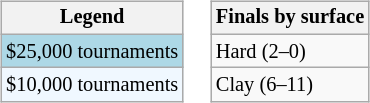<table>
<tr valign=top>
<td><br><table class=wikitable style="font-size:85%">
<tr>
<th>Legend</th>
</tr>
<tr style="background:lightblue;">
<td>$25,000 tournaments</td>
</tr>
<tr style="background:#f0f8ff;">
<td>$10,000 tournaments</td>
</tr>
</table>
</td>
<td><br><table class=wikitable style="font-size:85%">
<tr>
<th>Finals by surface</th>
</tr>
<tr>
<td>Hard (2–0)</td>
</tr>
<tr>
<td>Clay (6–11)</td>
</tr>
</table>
</td>
</tr>
</table>
